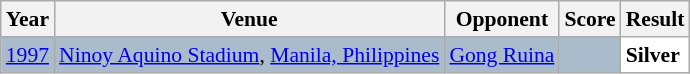<table class="sortable wikitable" style="font-size: 90%;">
<tr>
<th>Year</th>
<th>Venue</th>
<th>Opponent</th>
<th>Score</th>
<th>Result</th>
</tr>
<tr style="background:#AABBCC">
<td align="center"><a href='#'>1997</a></td>
<td align="left"><a href='#'>Ninoy Aquino Stadium</a>, <a href='#'>Manila, Philippines</a></td>
<td align="left"> <a href='#'>Gong Ruina</a></td>
<td align="left"></td>
<td style="text-align:left; background:white"> <strong>Silver</strong></td>
</tr>
</table>
